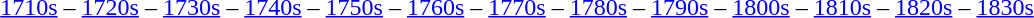<table class="toccolours" align="center">
<tr>
<td><br><a href='#'>1710s</a> – 
<a href='#'>1720s</a> – 
<a href='#'>1730s</a> – 
<a href='#'>1740s</a> – 
<a href='#'>1750s</a> –
<a href='#'>1760s</a> – 
<a href='#'>1770s</a> – 
<a href='#'>1780s</a> – 
<a href='#'>1790s</a> – 
<a href='#'>1800s</a> – 
<a href='#'>1810s</a> –
<a href='#'>1820s</a> – 
<a href='#'>1830s</a></td>
</tr>
</table>
